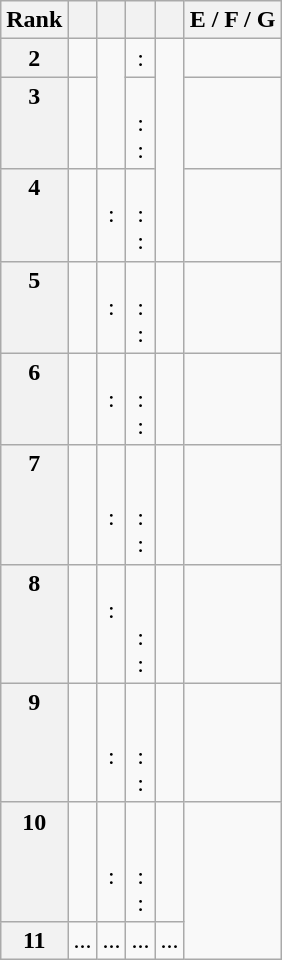<table class="wikitable skin-invert-image">
<tr>
<th>Rank</th>
<th></th>
<th></th>
<th></th>
<th></th>
<th>E / F / G</th>
</tr>
<tr align=center valign=top>
<th>2</th>
<td><br></td>
<td rowspan=2> </td>
<td>: </td>
<td rowspan=3> </td>
<td> </td>
</tr>
<tr align=center valign=top>
<th>3</th>
<td></td>
<td><br>: <br>: </td>
<td><br><br><br></td>
</tr>
<tr align=center valign=top>
<th>4</th>
<td></td>
<td><br>: </td>
<td><br>: <br>: </td>
<td> </td>
</tr>
<tr align=center valign=top>
<th>5</th>
<td><br></td>
<td><br>: </td>
<td><br>: <br>: </td>
<td></td>
<td><br><br><br></td>
</tr>
<tr align=center valign=top>
<th>6</th>
<td></td>
<td><br>: </td>
<td><br>: <br>: </td>
<td></td>
<td> </td>
</tr>
<tr align=center valign=top>
<th>7</th>
<td></td>
<td><br><br>: </td>
<td><br><br>: <br>: </td>
<td><br></td>
<td><br></td>
</tr>
<tr align=center valign=top>
<th>8</th>
<td></td>
<td><br>: </td>
<td><br><br>: <br>: </td>
<td></td>
<td><br></td>
</tr>
<tr align=center valign=top>
<th>9</th>
<td></td>
<td><br><br>: </td>
<td><br><br>: <br>: </td>
<td><br></td>
<td><br></td>
</tr>
<tr align=center valign=top>
<th>10</th>
<td></td>
<td><br><br>: </td>
<td><br><br>: <br>: </td>
<td><br></td>
</tr>
<tr align=center valign=top>
<th>11</th>
<td>...</td>
<td>...</td>
<td>...</td>
<td>...</td>
</tr>
</table>
